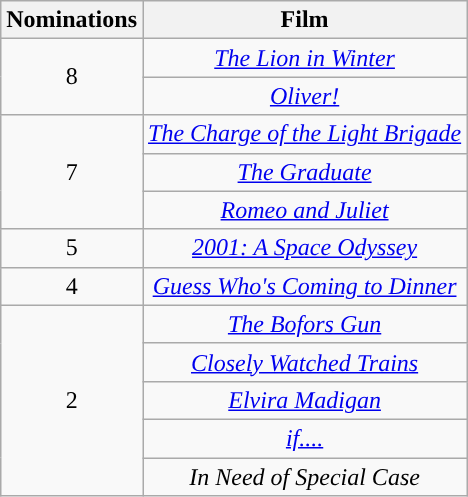<table class="wikitable" style="text-align:center;">
<tr>
<th style="background:">Nominations</th>
<th style="background:">Film</th>
</tr>
<tr>
<td rowspan="2">8</td>
<td><em><a href='#'>The Lion in Winter</a></em></td>
</tr>
<tr>
<td><em><a href='#'>Oliver!</a></em></td>
</tr>
<tr>
<td rowspan="3">7</td>
<td><em><a href='#'>The Charge of the Light Brigade</a></em></td>
</tr>
<tr>
<td><em><a href='#'>The Graduate</a></em></td>
</tr>
<tr>
<td><em><a href='#'>Romeo and Juliet</a></em></td>
</tr>
<tr>
<td>5</td>
<td><em><a href='#'>2001: A Space Odyssey</a></em></td>
</tr>
<tr>
<td>4</td>
<td><em><a href='#'>Guess Who's Coming to Dinner</a></em></td>
</tr>
<tr>
<td rowspan="5">2</td>
<td><em><a href='#'>The Bofors Gun</a></em></td>
</tr>
<tr>
<td><em><a href='#'>Closely Watched Trains</a></em></td>
</tr>
<tr>
<td><em><a href='#'>Elvira Madigan</a></em></td>
</tr>
<tr>
<td><em><a href='#'>if....</a></em></td>
</tr>
<tr>
<td><em>In Need of Special Case</em></td>
</tr>
</table>
